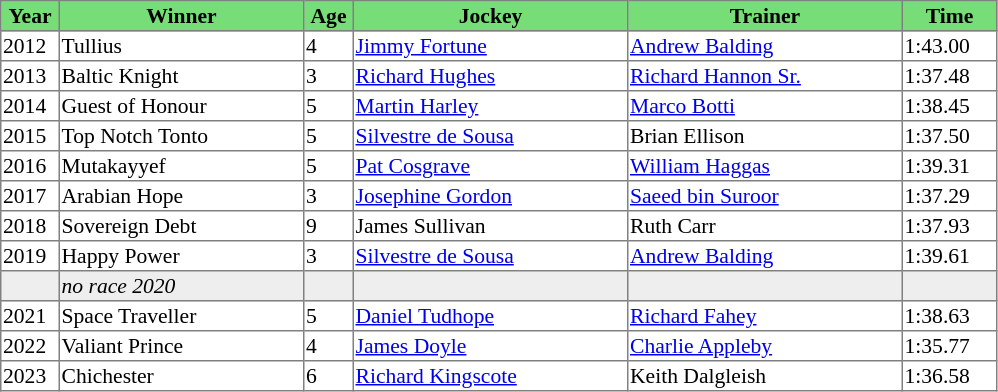<table class = "sortable" | border="1" style="border-collapse: collapse; font-size:90%">
<tr bgcolor="#77dd77" align="center">
<th style="width:36px"><strong>Year</strong></th>
<th style="width:160px"><strong>Winner</strong></th>
<th style="width:30px"><strong>Age</strong></th>
<th style="width:180px"><strong>Jockey</strong></th>
<th style="width:180px"><strong>Trainer</strong></th>
<th style="width:60px"><strong>Time</strong></th>
</tr>
<tr>
<td>2012</td>
<td>Tullius</td>
<td>4</td>
<td><a href='#'>Jimmy Fortune</a></td>
<td><a href='#'>Andrew Balding</a></td>
<td>1:43.00</td>
</tr>
<tr>
<td>2013</td>
<td>Baltic Knight</td>
<td>3</td>
<td><a href='#'>Richard Hughes</a></td>
<td><a href='#'>Richard Hannon Sr.</a></td>
<td>1:37.48</td>
</tr>
<tr>
<td>2014</td>
<td>Guest of Honour</td>
<td>5</td>
<td><a href='#'>Martin Harley</a></td>
<td><a href='#'>Marco Botti</a></td>
<td>1:38.45</td>
</tr>
<tr>
<td>2015</td>
<td>Top Notch Tonto</td>
<td>5</td>
<td><a href='#'>Silvestre de Sousa</a></td>
<td>Brian Ellison</td>
<td>1:37.50</td>
</tr>
<tr>
<td>2016</td>
<td>Mutakayyef</td>
<td>5</td>
<td><a href='#'>Pat Cosgrave</a></td>
<td><a href='#'>William Haggas</a></td>
<td>1:39.31</td>
</tr>
<tr>
<td>2017</td>
<td>Arabian Hope</td>
<td>3</td>
<td><a href='#'>Josephine Gordon</a></td>
<td><a href='#'>Saeed bin Suroor</a></td>
<td>1:37.29</td>
</tr>
<tr>
<td>2018</td>
<td>Sovereign Debt</td>
<td>9</td>
<td>James Sullivan</td>
<td>Ruth Carr</td>
<td>1:37.93</td>
</tr>
<tr>
<td>2019</td>
<td>Happy Power</td>
<td>3</td>
<td><a href='#'>Silvestre de Sousa</a></td>
<td><a href='#'>Andrew Balding</a></td>
<td>1:39.61</td>
</tr>
<tr bgcolor="#eeeeee">
<td data-sort-value="2020"></td>
<td><em>no race 2020</em> </td>
<td></td>
<td></td>
<td></td>
<td></td>
</tr>
<tr>
<td>2021</td>
<td>Space Traveller</td>
<td>5</td>
<td><a href='#'>Daniel Tudhope</a></td>
<td><a href='#'>Richard Fahey</a></td>
<td>1:38.63</td>
</tr>
<tr>
<td>2022</td>
<td>Valiant Prince</td>
<td>4</td>
<td><a href='#'>James Doyle</a></td>
<td><a href='#'>Charlie Appleby</a></td>
<td>1:35.77</td>
</tr>
<tr>
<td>2023</td>
<td>Chichester</td>
<td>6</td>
<td><a href='#'>Richard Kingscote</a></td>
<td>Keith Dalgleish</td>
<td>1:36.58</td>
</tr>
</table>
